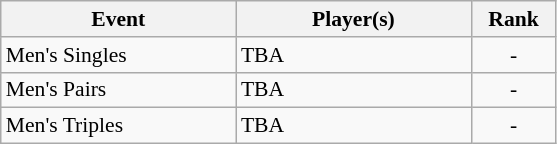<table class="wikitable" style="font-size:90%">
<tr>
<th width=150>Event</th>
<th width=150>Player(s)</th>
<th width=50>Rank</th>
</tr>
<tr>
<td>Men's Singles</td>
<td>TBA</td>
<td align="center">-</td>
</tr>
<tr>
<td>Men's Pairs</td>
<td>TBA</td>
<td align="center">-</td>
</tr>
<tr>
<td>Men's Triples</td>
<td>TBA</td>
<td align="center">-</td>
</tr>
</table>
